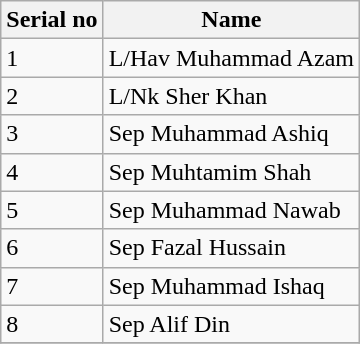<table class="wikitable">
<tr>
<th>Serial no</th>
<th>Name</th>
</tr>
<tr>
<td>1</td>
<td>L/Hav Muhammad Azam</td>
</tr>
<tr>
<td>2</td>
<td>L/Nk Sher Khan</td>
</tr>
<tr>
<td>3</td>
<td>Sep Muhammad Ashiq</td>
</tr>
<tr>
<td>4</td>
<td>Sep Muhtamim Shah</td>
</tr>
<tr>
<td>5</td>
<td>Sep Muhammad Nawab</td>
</tr>
<tr>
<td>6</td>
<td>Sep Fazal Hussain</td>
</tr>
<tr>
<td>7</td>
<td>Sep Muhammad Ishaq</td>
</tr>
<tr>
<td>8</td>
<td>Sep Alif Din</td>
</tr>
<tr>
</tr>
</table>
